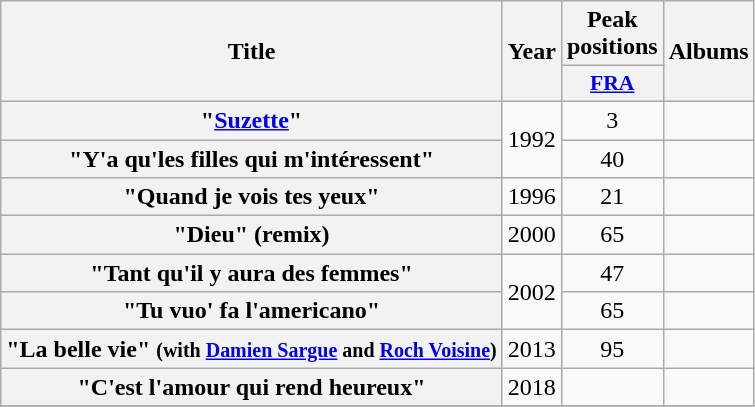<table class="wikitable plainrowheaders" style="text-align:center">
<tr>
<th scope="col" rowspan="2">Title</th>
<th scope="col" rowspan="2">Year</th>
<th scope="col" colspan="1">Peak positions</th>
<th rowspan="2">Albums</th>
</tr>
<tr>
<th scope="col" style="width:3em;font-size:90%;"><a href='#'>FRA</a><br></th>
</tr>
<tr>
<th scope="row">"<a href='#'>Suzette</a>"</th>
<td rowspan=2>1992</td>
<td>3</td>
<td></td>
</tr>
<tr>
<th scope="row">"Y'a qu'les filles qui m'intéressent"</th>
<td>40</td>
<td></td>
</tr>
<tr>
<th scope="row">"Quand je vois tes yeux"</th>
<td>1996</td>
<td>21</td>
<td></td>
</tr>
<tr>
<th scope="row">"Dieu" (remix)</th>
<td>2000</td>
<td>65</td>
<td></td>
</tr>
<tr>
<th scope="row">"Tant qu'il y aura des femmes"</th>
<td rowspan=2>2002</td>
<td>47</td>
<td></td>
</tr>
<tr>
<th scope="row">"Tu vuo' fa l'americano"</th>
<td>65</td>
<td></td>
</tr>
<tr>
<th scope="row">"La belle vie" <small>(with <a href='#'>Damien Sargue</a> and <a href='#'>Roch Voisine</a>)</small></th>
<td>2013</td>
<td>95</td>
<td></td>
</tr>
<tr>
<th scope="row">"C'est l'amour qui rend heureux"</th>
<td>2018</td>
<td></td>
<td></td>
</tr>
<tr>
</tr>
</table>
